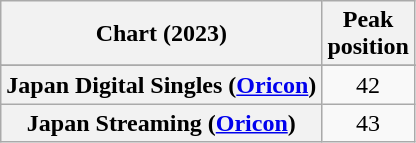<table class="wikitable sortable plainrowheaders" style="text-align:center">
<tr>
<th scope="col">Chart (2023)</th>
<th scope="col">Peak<br>position</th>
</tr>
<tr>
</tr>
<tr>
<th scope="row">Japan Digital Singles (<a href='#'>Oricon</a>)</th>
<td>42</td>
</tr>
<tr>
<th scope="row">Japan Streaming (<a href='#'>Oricon</a>)</th>
<td>43</td>
</tr>
</table>
